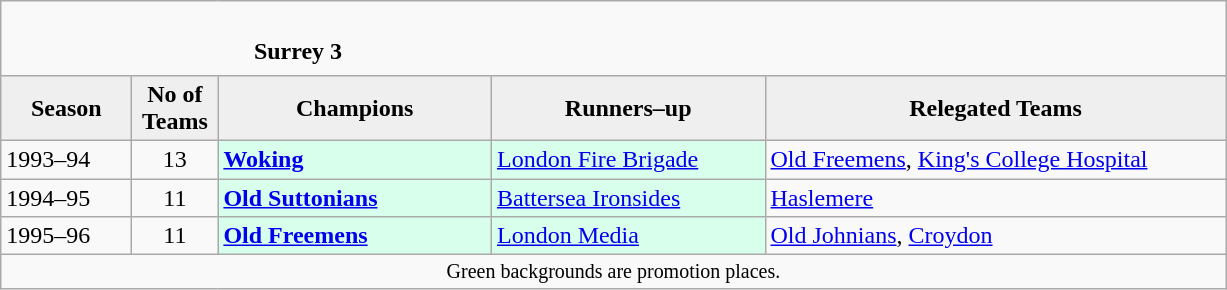<table class="wikitable" style="text-align: left;">
<tr>
<td colspan="11" cellpadding="0" cellspacing="0"><br><table border="0" style="width:100%;" cellpadding="0" cellspacing="0">
<tr>
<td style="width:20%; border:0;"></td>
<td style="border:0;"><strong>Surrey 3</strong></td>
<td style="width:20%; border:0;"></td>
</tr>
</table>
</td>
</tr>
<tr>
<th style="background:#efefef; width:80px;">Season</th>
<th style="background:#efefef; width:50px;">No of Teams</th>
<th style="background:#efefef; width:175px;">Champions</th>
<th style="background:#efefef; width:175px;">Runners–up</th>
<th style="background:#efefef; width:300px;">Relegated Teams</th>
</tr>
<tr align=left>
<td>1993–94</td>
<td style="text-align: center;">13</td>
<td style="background:#d8ffeb;"><strong><a href='#'>Woking</a></strong></td>
<td style="background:#d8ffeb;"><a href='#'>London Fire Brigade</a></td>
<td><a href='#'>Old Freemens</a>, <a href='#'>King's College Hospital</a></td>
</tr>
<tr>
<td>1994–95</td>
<td style="text-align: center;">11</td>
<td style="background:#d8ffeb;"><strong><a href='#'>Old Suttonians</a></strong></td>
<td style="background:#d8ffeb;"><a href='#'>Battersea Ironsides</a></td>
<td><a href='#'>Haslemere</a></td>
</tr>
<tr>
<td>1995–96</td>
<td style="text-align: center;">11</td>
<td style="background:#d8ffeb;"><strong><a href='#'>Old Freemens</a></strong></td>
<td style="background:#d8ffeb;"><a href='#'>London Media</a></td>
<td><a href='#'>Old Johnians</a>, <a href='#'>Croydon</a></td>
</tr>
<tr>
<td colspan="15"  style="border:0; font-size:smaller; text-align:center;">Green backgrounds are promotion places.</td>
</tr>
</table>
